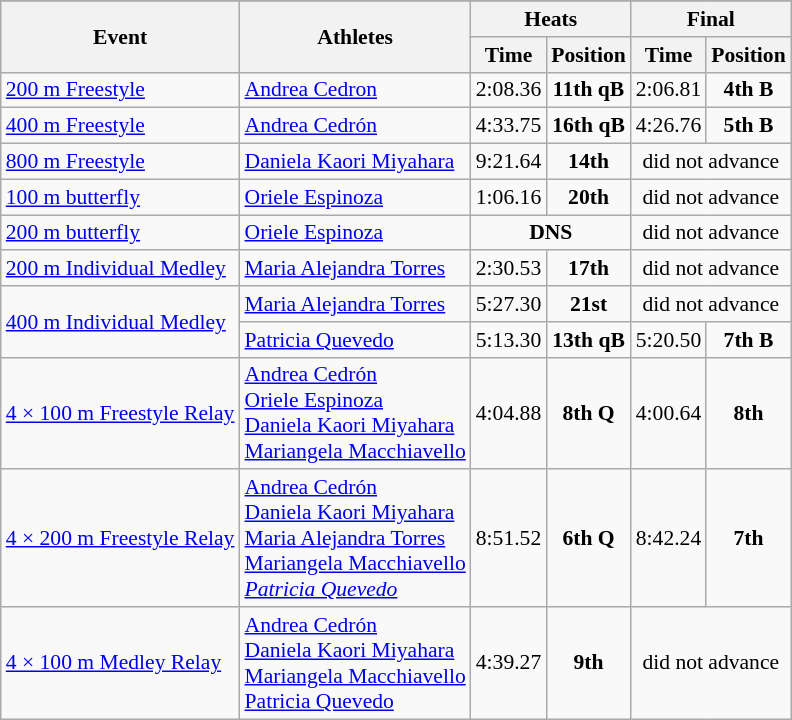<table class="wikitable" border="1" style="font-size:90%">
<tr>
</tr>
<tr>
<th rowspan=2>Event</th>
<th rowspan=2>Athletes</th>
<th colspan=2>Heats</th>
<th colspan=2>Final</th>
</tr>
<tr>
<th>Time</th>
<th>Position</th>
<th>Time</th>
<th>Position</th>
</tr>
<tr>
<td><a href='#'>200 m Freestyle</a></td>
<td><a href='#'>Andrea Cedron</a></td>
<td align=center>2:08.36</td>
<td align=center><strong>11th qB</strong></td>
<td align=center>2:06.81</td>
<td align=center><strong>4th B</strong></td>
</tr>
<tr>
<td><a href='#'>400 m Freestyle</a></td>
<td><a href='#'>Andrea Cedrón</a></td>
<td align=center>4:33.75</td>
<td align=center><strong>16th qB</strong></td>
<td align=center>4:26.76</td>
<td align=center><strong>5th B</strong></td>
</tr>
<tr>
<td><a href='#'>800 m Freestyle</a></td>
<td><a href='#'>Daniela Kaori Miyahara</a></td>
<td align=center>9:21.64</td>
<td align=center><strong>14th</strong></td>
<td align=center colspan=2>did not advance</td>
</tr>
<tr>
<td><a href='#'>100 m butterfly</a></td>
<td><a href='#'>Oriele Espinoza</a></td>
<td align=center>1:06.16</td>
<td align=center><strong>20th</strong></td>
<td align=center colspan=2>did not advance</td>
</tr>
<tr>
<td><a href='#'>200 m butterfly</a></td>
<td><a href='#'>Oriele Espinoza</a></td>
<td align=center colspan=2><strong>DNS</strong></td>
<td align=center colspan=2>did not advance</td>
</tr>
<tr>
<td><a href='#'>200 m Individual Medley</a></td>
<td><a href='#'>Maria Alejandra Torres</a></td>
<td align=center>2:30.53</td>
<td align=center><strong>17th</strong></td>
<td align=center colspan=2>did not advance</td>
</tr>
<tr>
<td rowspan=2><a href='#'>400 m Individual Medley</a></td>
<td><a href='#'>Maria Alejandra Torres</a></td>
<td align=center>5:27.30</td>
<td align=center><strong>21st</strong></td>
<td align=center colspan=2>did not advance</td>
</tr>
<tr>
<td><a href='#'>Patricia Quevedo</a></td>
<td align=center>5:13.30</td>
<td align=center><strong>13th qB</strong></td>
<td align=center>5:20.50</td>
<td align=center><strong>7th B</strong></td>
</tr>
<tr>
<td><a href='#'>4 × 100 m Freestyle Relay</a></td>
<td><a href='#'>Andrea Cedrón</a><br><a href='#'>Oriele Espinoza</a><br><a href='#'>Daniela Kaori Miyahara</a><br><a href='#'>Mariangela Macchiavello</a></td>
<td align=center>4:04.88</td>
<td align=center><strong>8th Q</strong></td>
<td align=center>4:00.64</td>
<td align=center><strong>8th</strong></td>
</tr>
<tr>
<td><a href='#'>4 × 200 m Freestyle Relay</a></td>
<td><a href='#'>Andrea Cedrón</a><br><a href='#'>Daniela Kaori Miyahara</a><br><a href='#'>Maria Alejandra Torres</a><br><a href='#'>Mariangela Macchiavello</a><br><em><a href='#'>Patricia Quevedo</a></em></td>
<td align=center>8:51.52</td>
<td align=center><strong>6th Q</strong></td>
<td align=center>8:42.24</td>
<td align=center><strong>7th</strong></td>
</tr>
<tr>
<td><a href='#'>4 × 100 m Medley Relay</a></td>
<td><a href='#'>Andrea Cedrón</a><br><a href='#'>Daniela Kaori Miyahara</a><br><a href='#'>Mariangela Macchiavello</a><br><a href='#'>Patricia Quevedo</a></td>
<td align=center>4:39.27</td>
<td align=center><strong>9th</strong></td>
<td align=center colspan=2>did not advance</td>
</tr>
</table>
